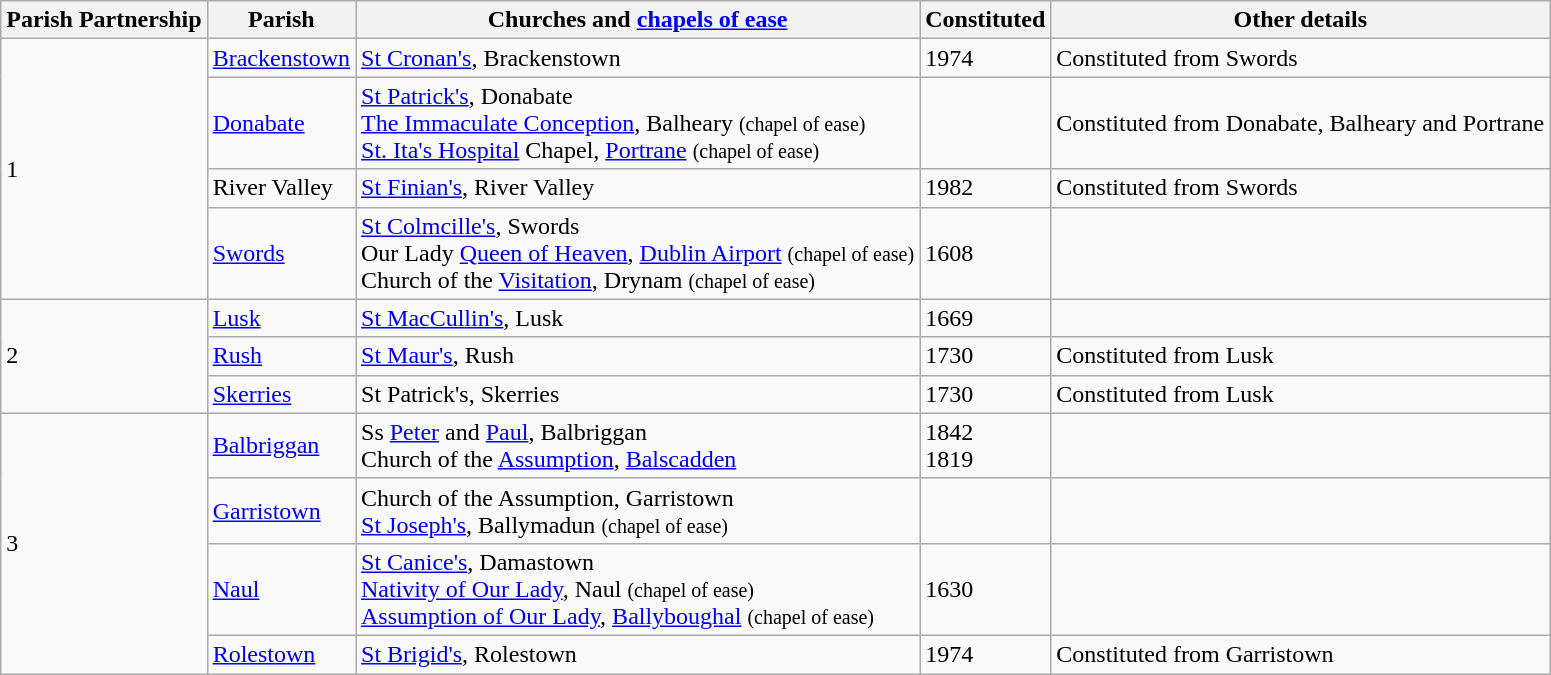<table class="wikitable">
<tr>
<th>Parish Partnership</th>
<th>Parish</th>
<th>Churches and <a href='#'>chapels of ease</a></th>
<th>Constituted</th>
<th>Other details</th>
</tr>
<tr>
<td rowspan="4">1</td>
<td><a href='#'>Brackenstown</a></td>
<td><a href='#'>St Cronan's</a>, Brackenstown</td>
<td>1974</td>
<td>Constituted from Swords<br></td>
</tr>
<tr>
<td><a href='#'>Donabate</a></td>
<td><a href='#'>St Patrick's</a>, Donabate<br><a href='#'>The Immaculate Conception</a>, Balheary <small>(chapel of ease)</small><br><a href='#'>St. Ita's Hospital</a> Chapel, <a href='#'>Portrane</a> <small>(chapel of ease)</small></td>
<td></td>
<td>Constituted from Donabate, Balheary and Portrane<br></td>
</tr>
<tr>
<td>River Valley</td>
<td><a href='#'>St Finian's</a>, River Valley</td>
<td>1982</td>
<td>Constituted from Swords<br></td>
</tr>
<tr>
<td><a href='#'>Swords</a></td>
<td><a href='#'>St Colmcille's</a>, Swords<br>Our Lady <a href='#'>Queen of Heaven</a>, <a href='#'>Dublin Airport</a> <small>(chapel of ease)</small><br>Church of the <a href='#'>Visitation</a>, Drynam <small>(chapel of ease)</small></td>
<td>1608</td>
<td></td>
</tr>
<tr>
<td rowspan="3">2</td>
<td><a href='#'>Lusk</a></td>
<td><a href='#'>St MacCullin's</a>, Lusk</td>
<td>1669</td>
<td></td>
</tr>
<tr>
<td><a href='#'>Rush</a></td>
<td><a href='#'>St Maur's</a>, Rush</td>
<td>1730</td>
<td>Constituted from Lusk<br></td>
</tr>
<tr>
<td><a href='#'>Skerries</a></td>
<td>St Patrick's, Skerries</td>
<td>1730</td>
<td>Constituted from Lusk<br></td>
</tr>
<tr>
<td rowspan="4">3</td>
<td><a href='#'>Balbriggan</a></td>
<td>Ss <a href='#'>Peter</a> and <a href='#'>Paul</a>, Balbriggan<br>Church of the <a href='#'>Assumption</a>, <a href='#'>Balscadden</a></td>
<td>1842<br>1819</td>
<td></td>
</tr>
<tr>
<td><a href='#'>Garristown</a></td>
<td>Church of the Assumption, Garristown<br><a href='#'>St Joseph's</a>, Ballymadun <small>(chapel of ease)</small></td>
<td></td>
<td></td>
</tr>
<tr>
<td><a href='#'>Naul</a></td>
<td><a href='#'>St Canice's</a>, Damastown<br><a href='#'>Nativity of Our Lady</a>, Naul <small>(chapel of ease)</small><br><a href='#'>Assumption of Our Lady</a>, <a href='#'>Ballyboughal</a> <small>(chapel of ease)</small></td>
<td>1630</td>
<td></td>
</tr>
<tr>
<td><a href='#'>Rolestown</a></td>
<td><a href='#'>St Brigid's</a>, Rolestown</td>
<td>1974</td>
<td>Constituted from Garristown<br></td>
</tr>
</table>
